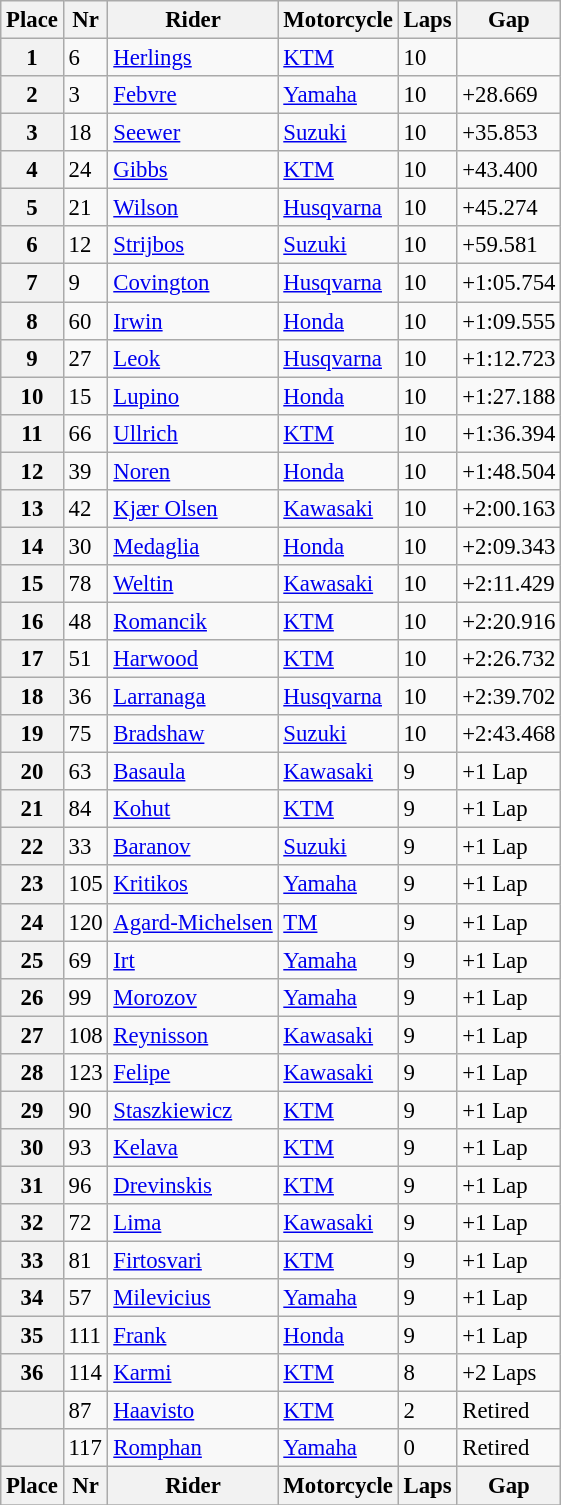<table class="wikitable" style="font-size: 95%">
<tr>
<th>Place</th>
<th>Nr</th>
<th>Rider</th>
<th>Motorcycle</th>
<th>Laps</th>
<th>Gap</th>
</tr>
<tr>
<th>1</th>
<td>6</td>
<td> <a href='#'>Herlings</a></td>
<td><a href='#'>KTM</a></td>
<td>10</td>
<td></td>
</tr>
<tr>
<th>2</th>
<td>3</td>
<td> <a href='#'>Febvre</a></td>
<td><a href='#'>Yamaha</a></td>
<td>10</td>
<td>+28.669</td>
</tr>
<tr>
<th>3</th>
<td>18</td>
<td> <a href='#'>Seewer</a></td>
<td><a href='#'>Suzuki</a></td>
<td>10</td>
<td>+35.853</td>
</tr>
<tr>
<th>4</th>
<td>24</td>
<td> <a href='#'>Gibbs</a></td>
<td><a href='#'>KTM</a></td>
<td>10</td>
<td>+43.400</td>
</tr>
<tr>
<th>5</th>
<td>21</td>
<td> <a href='#'>Wilson</a></td>
<td><a href='#'>Husqvarna</a></td>
<td>10</td>
<td>+45.274</td>
</tr>
<tr>
<th>6</th>
<td>12</td>
<td> <a href='#'>Strijbos</a></td>
<td><a href='#'>Suzuki</a></td>
<td>10</td>
<td>+59.581</td>
</tr>
<tr>
<th>7</th>
<td>9</td>
<td> <a href='#'>Covington</a></td>
<td><a href='#'>Husqvarna</a></td>
<td>10</td>
<td>+1:05.754</td>
</tr>
<tr>
<th>8</th>
<td>60</td>
<td> <a href='#'>Irwin</a></td>
<td><a href='#'>Honda</a></td>
<td>10</td>
<td>+1:09.555</td>
</tr>
<tr>
<th>9</th>
<td>27</td>
<td> <a href='#'>Leok</a></td>
<td><a href='#'>Husqvarna</a></td>
<td>10</td>
<td>+1:12.723</td>
</tr>
<tr>
<th>10</th>
<td>15</td>
<td> <a href='#'>Lupino</a></td>
<td><a href='#'>Honda</a></td>
<td>10</td>
<td>+1:27.188</td>
</tr>
<tr>
<th>11</th>
<td>66</td>
<td> <a href='#'>Ullrich</a></td>
<td><a href='#'>KTM</a></td>
<td>10</td>
<td>+1:36.394</td>
</tr>
<tr>
<th>12</th>
<td>39</td>
<td> <a href='#'>Noren</a></td>
<td><a href='#'>Honda</a></td>
<td>10</td>
<td>+1:48.504</td>
</tr>
<tr>
<th>13</th>
<td>42</td>
<td> <a href='#'>Kjær Olsen</a></td>
<td><a href='#'>Kawasaki</a></td>
<td>10</td>
<td>+2:00.163</td>
</tr>
<tr>
<th>14</th>
<td>30</td>
<td> <a href='#'>Medaglia</a></td>
<td><a href='#'>Honda</a></td>
<td>10</td>
<td>+2:09.343</td>
</tr>
<tr>
<th>15</th>
<td>78</td>
<td> <a href='#'>Weltin</a></td>
<td><a href='#'>Kawasaki</a></td>
<td>10</td>
<td>+2:11.429</td>
</tr>
<tr>
<th>16</th>
<td>48</td>
<td> <a href='#'>Romancik</a></td>
<td><a href='#'>KTM</a></td>
<td>10</td>
<td>+2:20.916</td>
</tr>
<tr>
<th>17</th>
<td>51</td>
<td> <a href='#'>Harwood</a></td>
<td><a href='#'>KTM</a></td>
<td>10</td>
<td>+2:26.732</td>
</tr>
<tr>
<th>18</th>
<td>36</td>
<td> <a href='#'>Larranaga</a></td>
<td><a href='#'>Husqvarna</a></td>
<td>10</td>
<td>+2:39.702</td>
</tr>
<tr>
<th>19</th>
<td>75</td>
<td> <a href='#'>Bradshaw</a></td>
<td><a href='#'>Suzuki</a></td>
<td>10</td>
<td>+2:43.468</td>
</tr>
<tr>
<th>20</th>
<td>63</td>
<td> <a href='#'>Basaula</a></td>
<td><a href='#'>Kawasaki</a></td>
<td>9</td>
<td>+1 Lap</td>
</tr>
<tr>
<th>21</th>
<td>84</td>
<td> <a href='#'>Kohut</a></td>
<td><a href='#'>KTM</a></td>
<td>9</td>
<td>+1 Lap</td>
</tr>
<tr>
<th>22</th>
<td>33</td>
<td> <a href='#'>Baranov</a></td>
<td><a href='#'>Suzuki</a></td>
<td>9</td>
<td>+1 Lap</td>
</tr>
<tr>
<th>23</th>
<td>105</td>
<td> <a href='#'>Kritikos</a></td>
<td><a href='#'>Yamaha</a></td>
<td>9</td>
<td>+1 Lap</td>
</tr>
<tr>
<th>24</th>
<td>120</td>
<td> <a href='#'>Agard-Michelsen</a></td>
<td><a href='#'>TM</a></td>
<td>9</td>
<td>+1 Lap</td>
</tr>
<tr>
<th>25</th>
<td>69</td>
<td> <a href='#'>Irt</a></td>
<td><a href='#'>Yamaha</a></td>
<td>9</td>
<td>+1 Lap</td>
</tr>
<tr>
<th>26</th>
<td>99</td>
<td> <a href='#'>Morozov</a></td>
<td><a href='#'>Yamaha</a></td>
<td>9</td>
<td>+1 Lap</td>
</tr>
<tr>
<th>27</th>
<td>108</td>
<td> <a href='#'>Reynisson</a></td>
<td><a href='#'>Kawasaki</a></td>
<td>9</td>
<td>+1 Lap</td>
</tr>
<tr>
<th>28</th>
<td>123</td>
<td> <a href='#'>Felipe</a></td>
<td><a href='#'>Kawasaki</a></td>
<td>9</td>
<td>+1 Lap</td>
</tr>
<tr>
<th>29</th>
<td>90</td>
<td> <a href='#'>Staszkiewicz</a></td>
<td><a href='#'>KTM</a></td>
<td>9</td>
<td>+1 Lap</td>
</tr>
<tr>
<th>30</th>
<td>93</td>
<td> <a href='#'>Kelava</a></td>
<td><a href='#'>KTM</a></td>
<td>9</td>
<td>+1 Lap</td>
</tr>
<tr>
<th>31</th>
<td>96</td>
<td> <a href='#'>Drevinskis</a></td>
<td><a href='#'>KTM</a></td>
<td>9</td>
<td>+1 Lap</td>
</tr>
<tr>
<th>32</th>
<td>72</td>
<td> <a href='#'>Lima</a></td>
<td><a href='#'>Kawasaki</a></td>
<td>9</td>
<td>+1 Lap</td>
</tr>
<tr>
<th>33</th>
<td>81</td>
<td> <a href='#'>Firtosvari</a></td>
<td><a href='#'>KTM</a></td>
<td>9</td>
<td>+1 Lap</td>
</tr>
<tr>
<th>34</th>
<td>57</td>
<td> <a href='#'>Milevicius</a></td>
<td><a href='#'>Yamaha</a></td>
<td>9</td>
<td>+1 Lap</td>
</tr>
<tr>
<th>35</th>
<td>111</td>
<td> <a href='#'>Frank</a></td>
<td><a href='#'>Honda</a></td>
<td>9</td>
<td>+1 Lap</td>
</tr>
<tr>
<th>36</th>
<td>114</td>
<td> <a href='#'>Karmi</a></td>
<td><a href='#'>KTM</a></td>
<td>8</td>
<td>+2 Laps</td>
</tr>
<tr>
<th></th>
<td>87</td>
<td> <a href='#'>Haavisto</a></td>
<td><a href='#'>KTM</a></td>
<td>2</td>
<td>Retired</td>
</tr>
<tr>
<th></th>
<td>117</td>
<td> <a href='#'>Romphan</a></td>
<td><a href='#'>Yamaha</a></td>
<td>0</td>
<td>Retired</td>
</tr>
<tr>
<th>Place</th>
<th>Nr</th>
<th>Rider</th>
<th>Motorcycle</th>
<th>Laps</th>
<th>Gap</th>
</tr>
<tr>
</tr>
</table>
